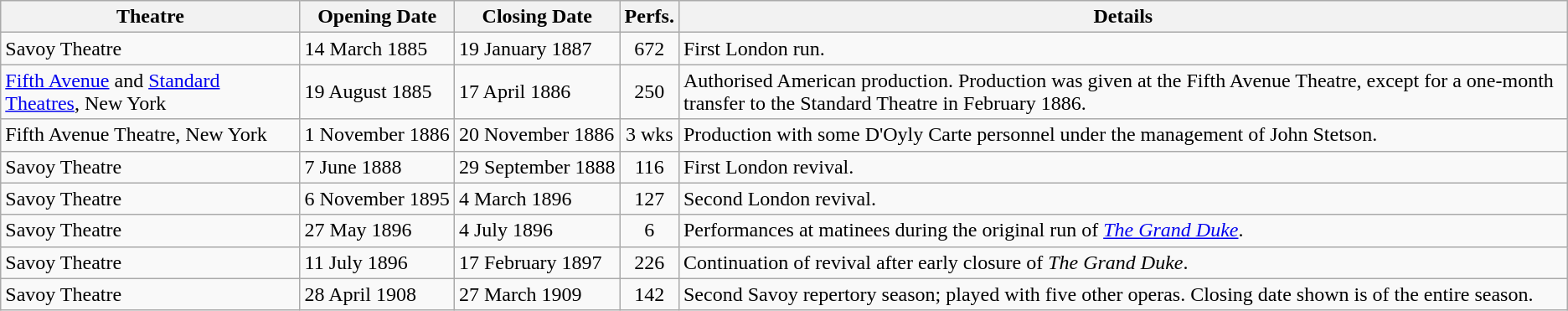<table class="wikitable">
<tr>
<th>Theatre</th>
<th>Opening Date</th>
<th>Closing Date</th>
<th>Perfs.</th>
<th>Details</th>
</tr>
<tr>
<td nowrap>Savoy Theatre</td>
<td>14 March 1885</td>
<td>19 January 1887</td>
<td align=center>672</td>
<td>First London run.</td>
</tr>
<tr>
<td><a href='#'>Fifth Avenue</a> and <a href='#'>Standard Theatres</a>, New York</td>
<td>19 August 1885</td>
<td>17 April 1886</td>
<td align=center>250</td>
<td>Authorised American production. Production was given at the Fifth Avenue Theatre, except for a one-month transfer to the Standard Theatre in February 1886.</td>
</tr>
<tr>
<td>Fifth Avenue Theatre, New York</td>
<td>1 November 1886</td>
<td>20 November 1886</td>
<td align=center>3 wks</td>
<td>Production with some D'Oyly Carte personnel under the management of John Stetson.</td>
</tr>
<tr>
<td>Savoy Theatre</td>
<td>7 June 1888</td>
<td nowrap>29 September 1888</td>
<td align=center>116</td>
<td>First London revival.</td>
</tr>
<tr>
<td>Savoy Theatre</td>
<td nowrap>6 November 1895</td>
<td>4 March 1896</td>
<td align=center>127</td>
<td>Second London revival.</td>
</tr>
<tr>
<td>Savoy Theatre</td>
<td>27 May 1896</td>
<td>4 July 1896</td>
<td align=center>6</td>
<td>Performances at matinees during the original run of <em><a href='#'>The Grand Duke</a></em>.</td>
</tr>
<tr>
<td>Savoy Theatre</td>
<td>11 July 1896</td>
<td>17 February 1897</td>
<td align=center>226</td>
<td>Continuation of revival after early closure of <em>The Grand Duke</em>.</td>
</tr>
<tr>
<td>Savoy Theatre</td>
<td>28 April 1908</td>
<td>27 March 1909</td>
<td align=center>142</td>
<td>Second Savoy repertory season; played with five other operas. Closing date shown is of the entire season.</td>
</tr>
</table>
